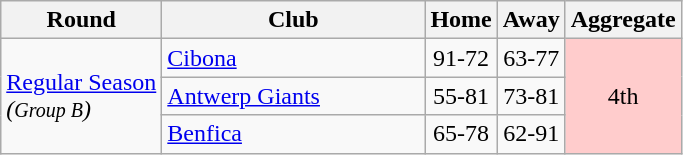<table class="wikitable">
<tr>
<th>Round</th>
<th width="168">Club</th>
<th>Home</th>
<th>Away</th>
<th>Aggregate</th>
</tr>
<tr>
<td rowspan="3"><a href='#'>Regular Season</a><br><em>(<small>Group B</small>)</em></td>
<td> <a href='#'>Cibona</a></td>
<td style="text-align:center;">91-72</td>
<td style="text-align:center;">63-77</td>
<td rowspan="3" style="text-align:center;" bgcolor="#ffcccc">4th</td>
</tr>
<tr>
<td> <a href='#'>Antwerp Giants</a></td>
<td style="text-align:center;">55-81</td>
<td style="text-align:center;">73-81</td>
</tr>
<tr>
<td> <a href='#'>Benfica</a></td>
<td style="text-align:center;">65-78</td>
<td style="text-align:center;">62-91</td>
</tr>
</table>
